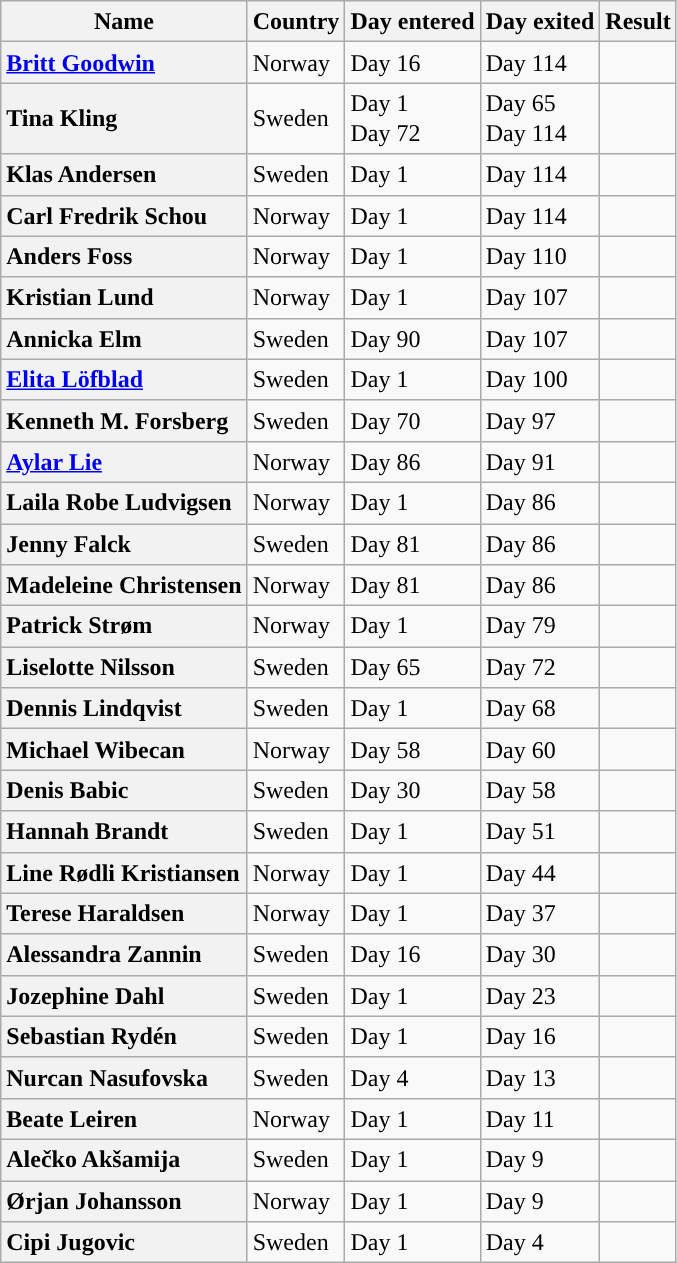<table class="wikitable sortable" style="text-align:left; line-height:20px; width:auto;">
<tr>
<th>Name</th>
<th>Country</th>
<th>Day entered</th>
<th>Day exited</th>
<th>Result</th>
</tr>
<tr>
<th style="text-align:left;"><a href='#'>Britt Goodwin</a></th>
<td>Norway</td>
<td>Day 16</td>
<td>Day 114</td>
<td></td>
</tr>
<tr>
<th style="text-align:left;">Tina Kling</th>
<td>Sweden</td>
<td>Day 1<br>Day 72</td>
<td>Day 65<br>Day 114</td>
<td></td>
</tr>
<tr>
<th style="text-align:left;">Klas Andersen</th>
<td>Sweden</td>
<td>Day 1</td>
<td>Day 114</td>
<td></td>
</tr>
<tr>
<th style="text-align:left;">Carl Fredrik Schou</th>
<td>Norway</td>
<td>Day 1</td>
<td>Day 114</td>
<td></td>
</tr>
<tr>
<th style="text-align:left;">Anders Foss</th>
<td>Norway</td>
<td>Day 1</td>
<td>Day 110</td>
<td></td>
</tr>
<tr>
<th style="text-align:left;">Kristian Lund</th>
<td>Norway</td>
<td>Day 1</td>
<td>Day 107</td>
<td></td>
</tr>
<tr>
<th style="text-align:left;">Annicka Elm</th>
<td>Sweden</td>
<td>Day 90</td>
<td>Day 107</td>
<td></td>
</tr>
<tr>
<th style="text-align:left;"><a href='#'>Elita Löfblad</a></th>
<td>Sweden</td>
<td>Day 1</td>
<td>Day 100</td>
<td></td>
</tr>
<tr>
<th style="text-align:left;">Kenneth M. Forsberg</th>
<td>Sweden</td>
<td>Day 70</td>
<td>Day 97</td>
<td></td>
</tr>
<tr>
<th style="text-align:left;"><a href='#'>Aylar Lie</a></th>
<td>Norway</td>
<td>Day 86</td>
<td>Day 91</td>
<td></td>
</tr>
<tr>
<th style="text-align:left;">Laila Robe Ludvigsen</th>
<td>Norway</td>
<td>Day 1</td>
<td>Day 86</td>
<td></td>
</tr>
<tr>
<th style="text-align:left;">Jenny Falck</th>
<td>Sweden</td>
<td>Day 81</td>
<td>Day 86</td>
<td></td>
</tr>
<tr>
<th style="text-align:left;">Madeleine Christensen</th>
<td>Norway</td>
<td>Day 81</td>
<td>Day 86</td>
<td></td>
</tr>
<tr>
<th style="text-align:left;">Patrick Strøm</th>
<td>Norway</td>
<td>Day 1</td>
<td>Day 79</td>
<td></td>
</tr>
<tr>
<th style="text-align:left;">Liselotte Nilsson</th>
<td>Sweden</td>
<td>Day 65</td>
<td>Day 72</td>
<td></td>
</tr>
<tr>
<th style="text-align:left;">Dennis Lindqvist</th>
<td>Sweden</td>
<td>Day 1</td>
<td>Day 68</td>
<td></td>
</tr>
<tr>
<th style="text-align:left;">Michael Wibecan</th>
<td>Norway</td>
<td>Day 58</td>
<td>Day 60</td>
<td></td>
</tr>
<tr>
<th style="text-align:left;">Denis Babic</th>
<td>Sweden</td>
<td>Day 30</td>
<td>Day 58</td>
<td></td>
</tr>
<tr>
<th style="text-align:left;">Hannah Brandt</th>
<td>Sweden</td>
<td>Day 1</td>
<td>Day 51</td>
<td></td>
</tr>
<tr>
<th style="text-align:left;">Line Rødli Kristiansen</th>
<td>Norway</td>
<td>Day 1</td>
<td>Day 44</td>
<td></td>
</tr>
<tr>
<th style="text-align:left;">Terese Haraldsen</th>
<td>Norway</td>
<td>Day 1</td>
<td>Day 37</td>
<td></td>
</tr>
<tr>
<th style="text-align:left;">Alessandra Zannin</th>
<td>Sweden</td>
<td>Day 16</td>
<td>Day 30</td>
<td></td>
</tr>
<tr>
<th style="text-align:left;">Jozephine Dahl</th>
<td>Sweden</td>
<td>Day 1</td>
<td>Day 23</td>
<td></td>
</tr>
<tr>
<th style="text-align:left;">Sebastian Rydén</th>
<td>Sweden</td>
<td>Day 1</td>
<td>Day 16</td>
<td></td>
</tr>
<tr>
<th style="text-align:left;">Nurcan Nasufovska</th>
<td>Sweden</td>
<td>Day 4</td>
<td>Day 13</td>
<td></td>
</tr>
<tr>
<th style="text-align:left;">Beate Leiren</th>
<td>Norway</td>
<td>Day 1</td>
<td>Day 11</td>
<td></td>
</tr>
<tr>
<th style="text-align:left;">Alečko Akšamija</th>
<td>Sweden</td>
<td>Day 1</td>
<td>Day 9</td>
<td></td>
</tr>
<tr>
<th style="text-align:left;">Ørjan Johansson</th>
<td>Norway</td>
<td>Day 1</td>
<td>Day 9</td>
<td></td>
</tr>
<tr>
<th style="text-align:left;">Cipi Jugovic</th>
<td>Sweden</td>
<td>Day 1</td>
<td>Day 4</td>
<td></td>
</tr>
</table>
